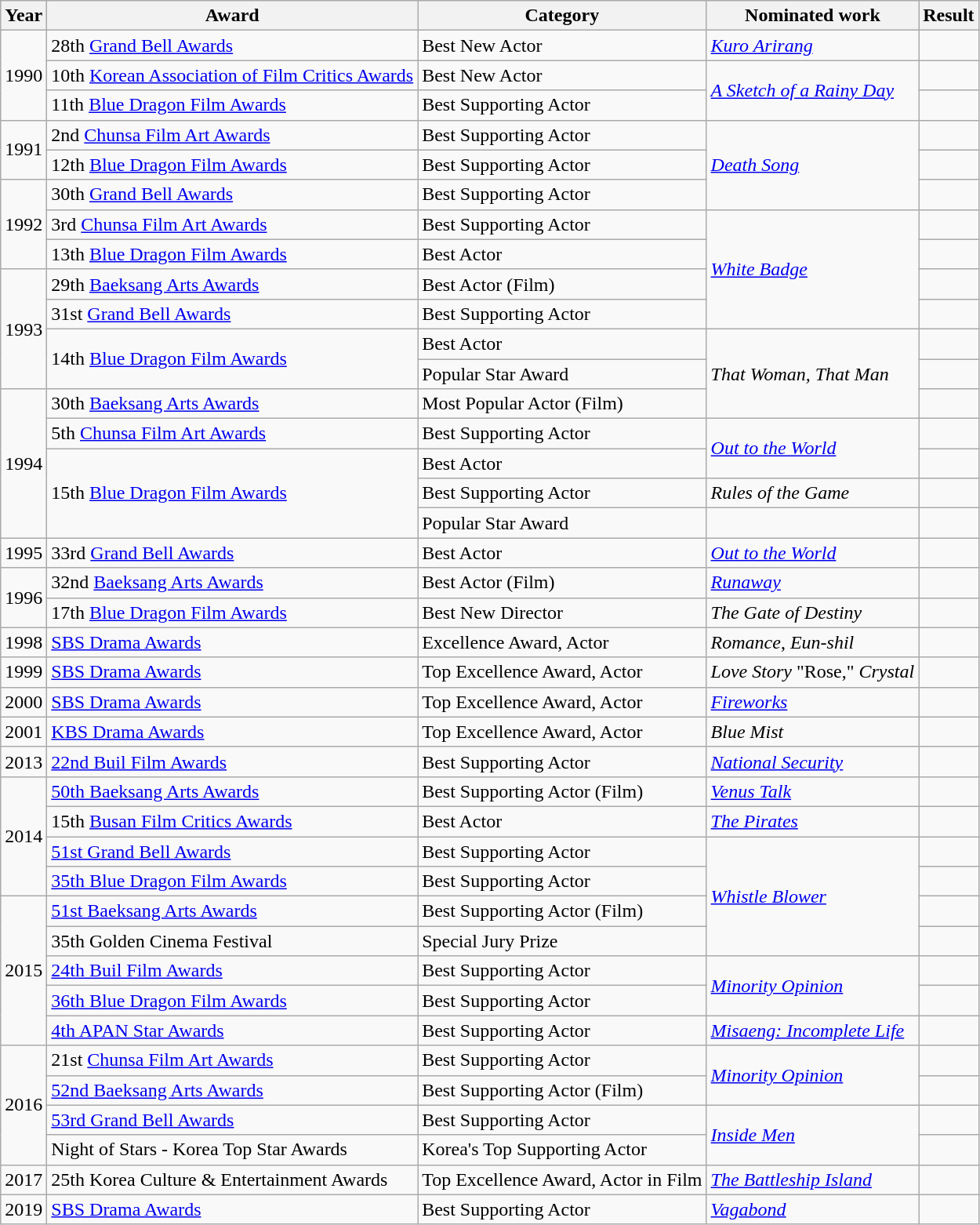<table class="wikitable sortable" border="1">
<tr>
<th>Year</th>
<th>Award</th>
<th>Category</th>
<th>Nominated work</th>
<th>Result</th>
</tr>
<tr>
<td rowspan=3>1990</td>
<td>28th <a href='#'>Grand Bell Awards</a></td>
<td>Best New Actor</td>
<td><em><a href='#'>Kuro Arirang</a></em></td>
<td></td>
</tr>
<tr>
<td>10th <a href='#'>Korean Association of Film Critics Awards</a></td>
<td>Best New Actor</td>
<td rowspan=2><em><a href='#'>A Sketch of a Rainy Day</a></em></td>
<td></td>
</tr>
<tr>
<td>11th <a href='#'>Blue Dragon Film Awards</a></td>
<td>Best Supporting Actor</td>
<td></td>
</tr>
<tr>
<td rowspan=2>1991</td>
<td>2nd <a href='#'>Chunsa Film Art Awards</a></td>
<td>Best Supporting Actor</td>
<td rowspan=3><em><a href='#'>Death Song</a></em></td>
<td></td>
</tr>
<tr>
<td>12th <a href='#'>Blue Dragon Film Awards</a></td>
<td>Best Supporting Actor</td>
<td></td>
</tr>
<tr>
<td rowspan=3>1992</td>
<td>30th <a href='#'>Grand Bell Awards</a></td>
<td>Best Supporting Actor</td>
<td></td>
</tr>
<tr>
<td>3rd <a href='#'>Chunsa Film Art Awards</a></td>
<td>Best Supporting Actor</td>
<td rowspan=4><em><a href='#'>White Badge</a></em></td>
<td></td>
</tr>
<tr>
<td>13th <a href='#'>Blue Dragon Film Awards</a></td>
<td>Best Actor</td>
<td></td>
</tr>
<tr>
<td rowspan=4>1993</td>
<td>29th <a href='#'>Baeksang Arts Awards</a></td>
<td>Best Actor (Film)</td>
<td></td>
</tr>
<tr>
<td>31st <a href='#'>Grand Bell Awards</a></td>
<td>Best Supporting Actor</td>
<td></td>
</tr>
<tr>
<td rowspan=2>14th <a href='#'>Blue Dragon Film Awards</a></td>
<td>Best Actor</td>
<td rowspan=3><em>That Woman, That Man</em></td>
<td></td>
</tr>
<tr>
<td>Popular Star Award</td>
<td></td>
</tr>
<tr>
<td rowspan=5>1994</td>
<td>30th <a href='#'>Baeksang Arts Awards</a></td>
<td>Most Popular Actor (Film)</td>
<td></td>
</tr>
<tr>
<td>5th <a href='#'>Chunsa Film Art Awards</a></td>
<td>Best Supporting Actor</td>
<td rowspan=2><em><a href='#'>Out to the World</a></em></td>
<td></td>
</tr>
<tr>
<td rowspan=3>15th <a href='#'>Blue Dragon Film Awards</a></td>
<td>Best Actor</td>
<td></td>
</tr>
<tr>
<td>Best Supporting Actor</td>
<td><em>Rules of the Game</em></td>
<td></td>
</tr>
<tr>
<td>Popular Star Award</td>
<td></td>
<td></td>
</tr>
<tr>
<td>1995</td>
<td>33rd <a href='#'>Grand Bell Awards</a></td>
<td>Best Actor</td>
<td><em><a href='#'>Out to the World</a></em></td>
<td></td>
</tr>
<tr>
<td rowspan=2>1996</td>
<td>32nd <a href='#'>Baeksang Arts Awards</a></td>
<td>Best Actor (Film)</td>
<td><em><a href='#'>Runaway</a></em></td>
<td></td>
</tr>
<tr>
<td>17th <a href='#'>Blue Dragon Film Awards</a></td>
<td>Best New Director</td>
<td><em>The Gate of Destiny</em></td>
<td></td>
</tr>
<tr>
<td>1998</td>
<td><a href='#'>SBS Drama Awards</a></td>
<td>Excellence Award, Actor</td>
<td><em>Romance</em>, <em>Eun-shil</em></td>
<td></td>
</tr>
<tr>
<td>1999</td>
<td><a href='#'>SBS Drama Awards</a></td>
<td>Top Excellence Award, Actor</td>
<td><em>Love Story</em> "Rose," <em>Crystal</em></td>
<td></td>
</tr>
<tr>
<td>2000</td>
<td><a href='#'>SBS Drama Awards</a></td>
<td>Top Excellence Award, Actor</td>
<td><em><a href='#'>Fireworks</a></em></td>
<td></td>
</tr>
<tr>
<td>2001</td>
<td><a href='#'>KBS Drama Awards</a></td>
<td>Top Excellence Award, Actor</td>
<td><em>Blue Mist</em></td>
<td></td>
</tr>
<tr>
<td>2013</td>
<td><a href='#'>22nd Buil Film Awards</a></td>
<td>Best Supporting Actor</td>
<td><em><a href='#'>National Security</a></em></td>
<td></td>
</tr>
<tr>
<td rowspan=4>2014</td>
<td><a href='#'>50th Baeksang Arts Awards</a></td>
<td>Best Supporting Actor (Film)</td>
<td><em><a href='#'>Venus Talk</a></em></td>
<td></td>
</tr>
<tr>
<td>15th <a href='#'>Busan Film Critics Awards</a></td>
<td>Best Actor</td>
<td><em><a href='#'>The Pirates</a></em></td>
<td></td>
</tr>
<tr>
<td><a href='#'>51st Grand Bell Awards</a></td>
<td>Best Supporting Actor</td>
<td rowspan=4><em><a href='#'>Whistle Blower</a></em></td>
<td></td>
</tr>
<tr>
<td><a href='#'>35th Blue Dragon Film Awards</a></td>
<td>Best Supporting Actor</td>
<td></td>
</tr>
<tr>
<td rowspan=5>2015</td>
<td><a href='#'>51st Baeksang Arts Awards</a></td>
<td>Best Supporting Actor (Film)</td>
<td></td>
</tr>
<tr>
<td>35th Golden Cinema Festival</td>
<td>Special Jury Prize</td>
<td></td>
</tr>
<tr>
<td><a href='#'>24th Buil Film Awards</a></td>
<td>Best Supporting Actor</td>
<td rowspan=2><em><a href='#'>Minority Opinion</a></em></td>
<td></td>
</tr>
<tr>
<td><a href='#'>36th Blue Dragon Film Awards</a></td>
<td>Best Supporting Actor</td>
<td></td>
</tr>
<tr>
<td><a href='#'>4th APAN Star Awards</a></td>
<td>Best Supporting Actor</td>
<td><em><a href='#'>Misaeng: Incomplete Life</a></em></td>
<td></td>
</tr>
<tr>
<td rowspan=4>2016</td>
<td>21st <a href='#'>Chunsa Film Art Awards</a></td>
<td>Best Supporting Actor</td>
<td rowspan=2><em><a href='#'>Minority Opinion</a></em></td>
<td></td>
</tr>
<tr>
<td><a href='#'>52nd Baeksang Arts Awards</a></td>
<td>Best Supporting Actor (Film)</td>
<td></td>
</tr>
<tr>
<td><a href='#'>53rd Grand Bell Awards</a></td>
<td>Best Supporting Actor</td>
<td rowspan=2><em><a href='#'>Inside Men</a></em></td>
<td></td>
</tr>
<tr>
<td>Night of Stars - Korea Top Star Awards</td>
<td>Korea's Top Supporting Actor</td>
<td></td>
</tr>
<tr>
<td>2017</td>
<td>25th Korea Culture & Entertainment Awards</td>
<td>Top Excellence Award, Actor in Film</td>
<td><em><a href='#'>The Battleship Island</a></em></td>
<td></td>
</tr>
<tr>
<td>2019</td>
<td><a href='#'>SBS Drama Awards</a></td>
<td>Best Supporting Actor</td>
<td><em><a href='#'>Vagabond</a></em></td>
<td></td>
</tr>
</table>
